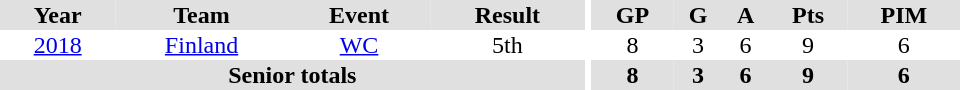<table border="0" cellpadding="1" cellspacing="0" ID="Table3" style="text-align:center; width:40em">
<tr ALIGN="center" bgcolor="#e0e0e0">
<th>Year</th>
<th>Team</th>
<th>Event</th>
<th>Result</th>
<th rowspan="99" bgcolor="#ffffff"></th>
<th>GP</th>
<th>G</th>
<th>A</th>
<th>Pts</th>
<th>PIM</th>
</tr>
<tr>
<td><a href='#'>2018</a></td>
<td><a href='#'>Finland</a></td>
<td><a href='#'>WC</a></td>
<td>5th</td>
<td>8</td>
<td>3</td>
<td>6</td>
<td>9</td>
<td>6</td>
</tr>
<tr bgcolor="#e0e0e0">
<th colspan="4">Senior totals</th>
<th>8</th>
<th>3</th>
<th>6</th>
<th>9</th>
<th>6</th>
</tr>
</table>
